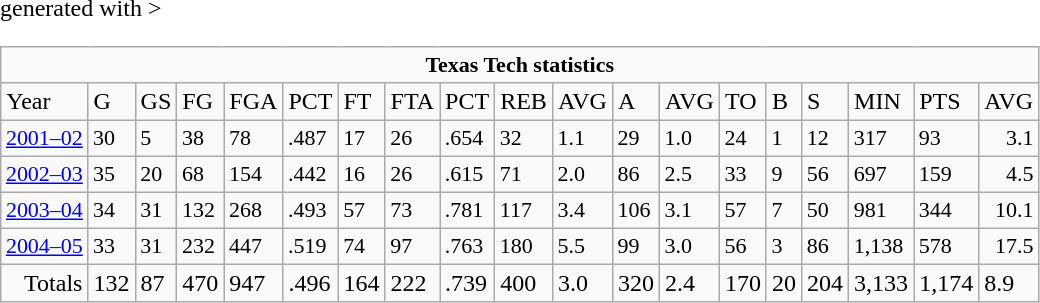<table class="wikitable" <hiddentext>generated with >
<tr style="font-size:11pt" align="center" valign="bottom">
<td colspan="20" height="14"><strong>Texas Tech statistics</strong></td>
</tr>
<tr style=>
<td height="14">Year</td>
<td>G</td>
<td>GS</td>
<td>FG</td>
<td>FGA</td>
<td>PCT</td>
<td>FT</td>
<td>FTA</td>
<td>PCT</td>
<td>REB</td>
<td>AVG</td>
<td>A</td>
<td>AVG</td>
<td>TO</td>
<td>B</td>
<td>S</td>
<td>MIN</td>
<td>PTS</td>
<td>AVG</td>
</tr>
<tr style="font-size:11pt">
<td height="14" align="center" valign="bottom"><a href='#'>2001–02</a></td>
<td valign="bottom">30</td>
<td valign="bottom">5</td>
<td valign="bottom">38</td>
<td valign="bottom">78</td>
<td valign="bottom">.487</td>
<td valign="bottom">17</td>
<td valign="bottom">26</td>
<td valign="bottom">.654</td>
<td valign="bottom">32</td>
<td valign="bottom">1.1</td>
<td valign="bottom">29</td>
<td valign="bottom">1.0</td>
<td valign="bottom">24</td>
<td valign="bottom">1</td>
<td valign="bottom">12</td>
<td valign="bottom">317</td>
<td valign="bottom">93</td>
<td align="right" valign="bottom">3.1</td>
</tr>
<tr style="font-size:11pt">
<td height="14" align="center" valign="bottom"><a href='#'>2002–03</a></td>
<td valign="bottom">35</td>
<td valign="bottom">20</td>
<td valign="bottom">68</td>
<td valign="bottom">154</td>
<td valign="bottom">.442</td>
<td valign="bottom">16</td>
<td valign="bottom">26</td>
<td valign="bottom">.615</td>
<td valign="bottom">71</td>
<td valign="bottom">2.0</td>
<td valign="bottom">86</td>
<td valign="bottom">2.5</td>
<td valign="bottom">33</td>
<td valign="bottom">9</td>
<td valign="bottom">56</td>
<td valign="bottom">697</td>
<td valign="bottom">159</td>
<td align="right" valign="bottom">4.5</td>
</tr>
<tr style="font-size:11pt">
<td height="14" align="center" valign="bottom"><a href='#'>2003–04</a></td>
<td valign="bottom">34</td>
<td valign="bottom">31</td>
<td valign="bottom">132</td>
<td valign="bottom">268</td>
<td valign="bottom">.493</td>
<td valign="bottom">57</td>
<td valign="bottom">73</td>
<td valign="bottom">.781</td>
<td valign="bottom">117</td>
<td valign="bottom">3.4</td>
<td valign="bottom">106</td>
<td valign="bottom">3.1</td>
<td valign="bottom">57</td>
<td valign="bottom">7</td>
<td valign="bottom">50</td>
<td valign="bottom">981</td>
<td valign="bottom">344</td>
<td align="right" valign="bottom">10.1</td>
</tr>
<tr style="font-size:11pt">
<td height="14" align="center" valign="bottom"><a href='#'>2004–05</a></td>
<td valign="bottom">33</td>
<td valign="bottom">31</td>
<td valign="bottom">232</td>
<td valign="bottom">447</td>
<td valign="bottom">.519</td>
<td valign="bottom">74</td>
<td valign="bottom">97</td>
<td valign="bottom">.763</td>
<td valign="bottom">180</td>
<td valign="bottom">5.5</td>
<td valign="bottom">99</td>
<td valign="bottom">3.0</td>
<td valign="bottom">56</td>
<td valign="bottom">3</td>
<td valign="bottom">86</td>
<td valign="bottom">1,138</td>
<td valign="bottom">578</td>
<td align="right" valign="bottom">17.5</td>
</tr>
<tr style=>
<td height="14" align="right" valign="bottom">Totals</td>
<td align="left" valign="bottom">132</td>
<td align="left" valign="bottom">87</td>
<td align="left" valign="bottom">470</td>
<td align="left" valign="bottom">947</td>
<td align="left" valign="bottom">.496</td>
<td align="left" valign="bottom">164</td>
<td align="left" valign="bottom">222</td>
<td align="left" valign="bottom">.739</td>
<td align="left" valign="bottom">400</td>
<td align="left" valign="bottom">3.0</td>
<td align="left" valign="bottom">320</td>
<td align="left" valign="bottom">2.4</td>
<td align="left" valign="bottom">170</td>
<td align="left" valign="bottom">20</td>
<td align="left" valign="bottom">204</td>
<td align="left" valign="bottom">3,133</td>
<td align="left" valign="bottom">1,174</td>
<td align="left" valign="bottom">8.9</td>
</tr>
</table>
